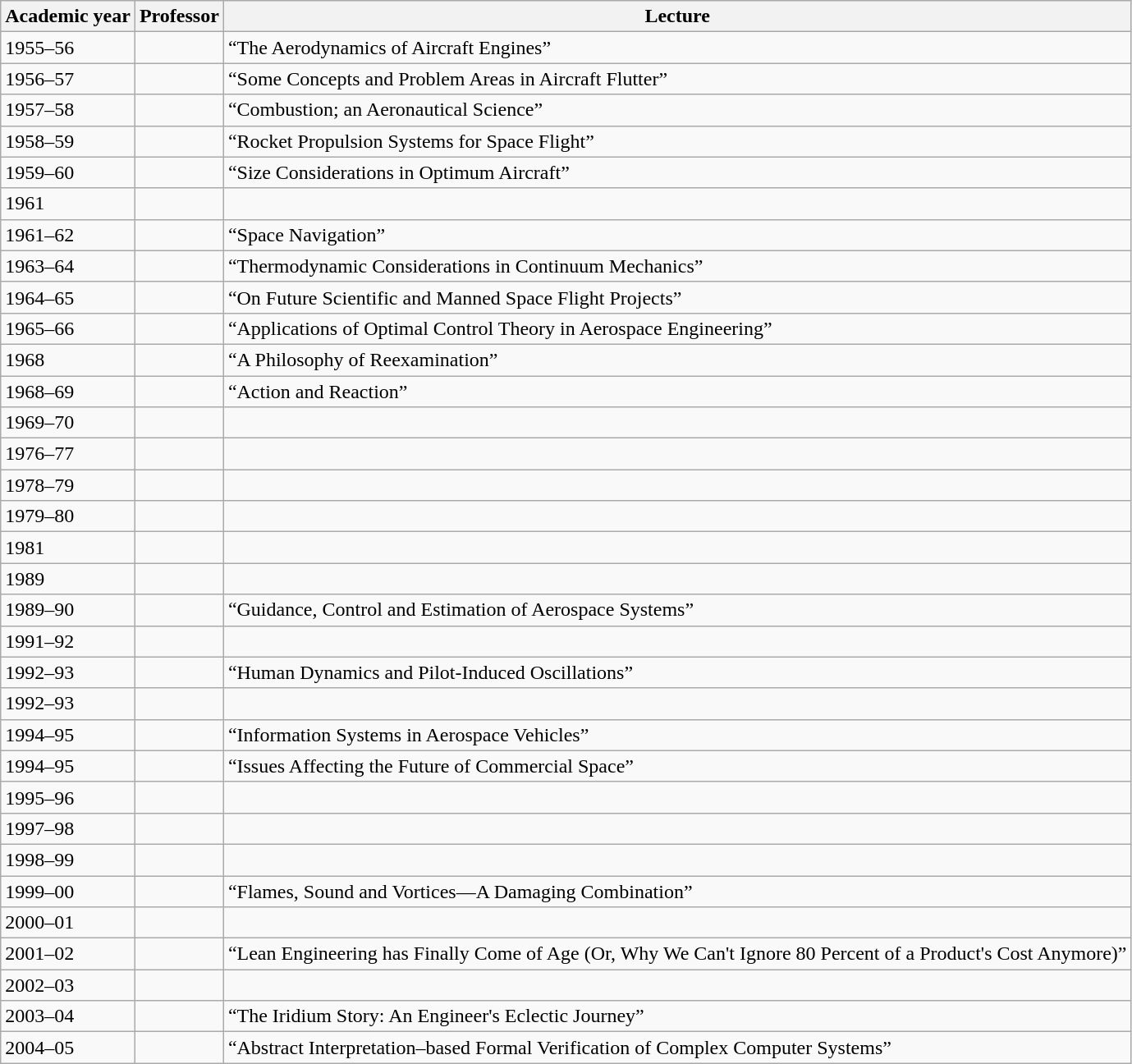<table class="sortable wikitable">
<tr>
<th>Academic year</th>
<th>Professor</th>
<th>Lecture</th>
</tr>
<tr>
<td>1955–56</td>
<td></td>
<td>“The Aerodynamics of Aircraft Engines”</td>
</tr>
<tr>
<td>1956–57</td>
<td></td>
<td>“Some Concepts and Problem Areas in Aircraft Flutter”</td>
</tr>
<tr>
<td>1957–58</td>
<td></td>
<td>“Combustion; an Aeronautical Science”</td>
</tr>
<tr>
<td>1958–59</td>
<td></td>
<td>“Rocket Propulsion Systems for Space Flight”</td>
</tr>
<tr>
<td>1959–60</td>
<td></td>
<td>“Size Considerations in Optimum Aircraft”</td>
</tr>
<tr>
<td>1961</td>
<td></td>
<td></td>
</tr>
<tr>
<td>1961–62</td>
<td></td>
<td>“Space Navigation”</td>
</tr>
<tr>
<td>1963–64</td>
<td></td>
<td>“Thermodynamic Considerations in Continuum Mechanics”</td>
</tr>
<tr>
<td>1964–65</td>
<td></td>
<td>“On Future Scientific and Manned Space Flight Projects”</td>
</tr>
<tr>
<td>1965–66</td>
<td></td>
<td>“Applications of Optimal Control Theory in Aerospace Engineering”</td>
</tr>
<tr>
<td>1968</td>
<td></td>
<td>“A Philosophy of Reexamination”</td>
</tr>
<tr>
<td>1968–69</td>
<td></td>
<td>“Action and Reaction”</td>
</tr>
<tr>
<td>1969–70</td>
<td></td>
<td></td>
</tr>
<tr>
<td>1976–77</td>
<td></td>
<td></td>
</tr>
<tr>
<td>1978–79</td>
<td></td>
<td></td>
</tr>
<tr>
<td>1979–80</td>
<td></td>
<td></td>
</tr>
<tr>
<td>1981</td>
<td></td>
<td></td>
</tr>
<tr>
<td>1989</td>
<td></td>
<td></td>
</tr>
<tr>
<td>1989–90</td>
<td></td>
<td>“Guidance, Control and Estimation of Aerospace Systems”</td>
</tr>
<tr>
<td>1991–92</td>
<td></td>
<td></td>
</tr>
<tr>
<td>1992–93</td>
<td></td>
<td>“Human Dynamics and Pilot-Induced Oscillations”</td>
</tr>
<tr>
<td>1992–93</td>
<td></td>
<td></td>
</tr>
<tr>
<td>1994–95</td>
<td></td>
<td>“Information Systems in Aerospace Vehicles”</td>
</tr>
<tr>
<td>1994–95</td>
<td></td>
<td>“Issues Affecting the Future of Commercial Space”</td>
</tr>
<tr>
<td>1995–96</td>
<td></td>
<td></td>
</tr>
<tr>
<td>1997–98</td>
<td></td>
<td></td>
</tr>
<tr>
<td>1998–99</td>
<td></td>
<td></td>
</tr>
<tr>
<td>1999–00</td>
<td></td>
<td>“Flames, Sound and Vortices—A Damaging Combination”</td>
</tr>
<tr>
<td>2000–01</td>
<td></td>
<td></td>
</tr>
<tr>
<td>2001–02</td>
<td></td>
<td>“Lean Engineering has Finally Come of Age (Or, Why We Can't Ignore 80 Percent of a Product's Cost Anymore)”</td>
</tr>
<tr>
<td>2002–03</td>
<td></td>
<td></td>
</tr>
<tr>
<td>2003–04</td>
<td></td>
<td>“The Iridium Story: An Engineer's Eclectic Journey”</td>
</tr>
<tr>
<td>2004–05</td>
<td></td>
<td>“Abstract Interpretation–based Formal Verification of Complex Computer Systems”</td>
</tr>
</table>
